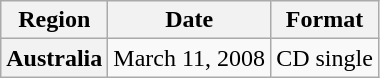<table class="wikitable plainrowheaders">
<tr>
<th>Region</th>
<th>Date</th>
<th>Format</th>
</tr>
<tr>
<th scope="row">Australia</th>
<td style="text-align:left;">March 11, 2008</td>
<td style="text-align:left;">CD single</td>
</tr>
</table>
